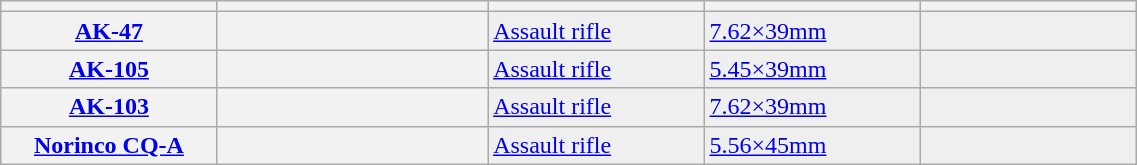<table class="wikitable" style="width:60%;">
<tr>
<th style="width:12%;"></th>
<th style="width:15%;"></th>
<th style="width:12%;"></th>
<th style="width:12%;"></th>
<th style="width:12%;"></th>
</tr>
<tr style="background:#efefef; color:black">
<th><a href='#'>AK-47</a></th>
<th></th>
<td><a href='#'>Assault rifle</a></td>
<td><a href='#'>7.62×39mm</a></td>
<td></td>
</tr>
<tr style="background:#efefef; color:black">
<th><a href='#'>AK-105</a></th>
<th></th>
<td><a href='#'>Assault rifle</a></td>
<td><a href='#'>5.45×39mm</a></td>
<td></td>
</tr>
<tr style="background:#efefef; color:black">
<th><a href='#'>AK-103</a></th>
<th></th>
<td><a href='#'>Assault rifle</a></td>
<td><a href='#'>7.62×39mm</a></td>
<td></td>
</tr>
<tr style="background:#efefef; color:black">
<th><a href='#'>Norinco CQ-A</a></th>
<th></th>
<td><a href='#'>Assault rifle</a></td>
<td><a href='#'>5.56×45mm</a></td>
<td></td>
</tr>
</table>
